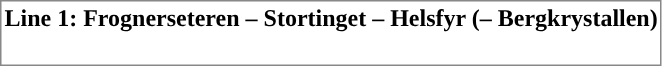<table cellspacing=1 style="border:1px solid #888888;">
<tr>
<th align=center style="background:#">Line 1: Frognerseteren – Stortinget – Helsfyr (– Bergkrystallen)</th>
</tr>
<tr>
<td align="center" style="font-size: 90%;"><br></td>
</tr>
</table>
